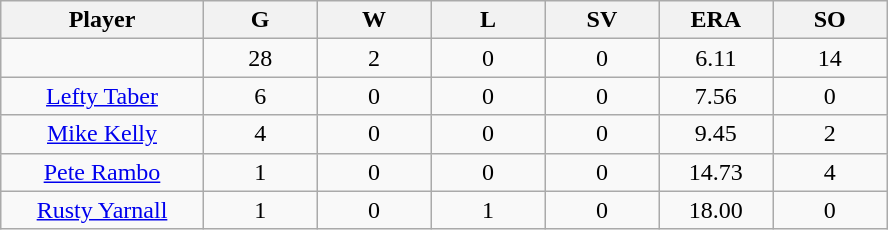<table class="wikitable sortable">
<tr>
<th bgcolor="#DDDDFF" width="16%">Player</th>
<th bgcolor="#DDDDFF" width="9%">G</th>
<th bgcolor="#DDDDFF" width="9%">W</th>
<th bgcolor="#DDDDFF" width="9%">L</th>
<th bgcolor="#DDDDFF" width="9%">SV</th>
<th bgcolor="#DDDDFF" width="9%">ERA</th>
<th bgcolor="#DDDDFF" width="9%">SO</th>
</tr>
<tr align="center">
<td></td>
<td>28</td>
<td>2</td>
<td>0</td>
<td>0</td>
<td>6.11</td>
<td>14</td>
</tr>
<tr align="center">
<td><a href='#'>Lefty Taber</a></td>
<td>6</td>
<td>0</td>
<td>0</td>
<td>0</td>
<td>7.56</td>
<td>0</td>
</tr>
<tr align=center>
<td><a href='#'>Mike Kelly</a></td>
<td>4</td>
<td>0</td>
<td>0</td>
<td>0</td>
<td>9.45</td>
<td>2</td>
</tr>
<tr align=center>
<td><a href='#'>Pete Rambo</a></td>
<td>1</td>
<td>0</td>
<td>0</td>
<td>0</td>
<td>14.73</td>
<td>4</td>
</tr>
<tr align=center>
<td><a href='#'>Rusty Yarnall</a></td>
<td>1</td>
<td>0</td>
<td>1</td>
<td>0</td>
<td>18.00</td>
<td>0</td>
</tr>
</table>
